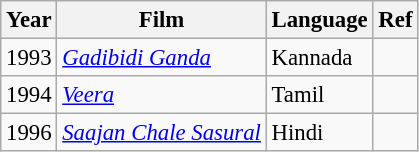<table class="wikitable sortable" style="font-size:95%;">
<tr>
<th>Year</th>
<th>Film</th>
<th>Language</th>
<th>Ref</th>
</tr>
<tr>
<td>1993</td>
<td><em><a href='#'>Gadibidi Ganda</a></em></td>
<td>Kannada</td>
<td></td>
</tr>
<tr>
<td>1994</td>
<td><em><a href='#'>Veera</a></em></td>
<td>Tamil</td>
<td></td>
</tr>
<tr>
<td>1996</td>
<td><em><a href='#'>Saajan Chale Sasural</a></em></td>
<td>Hindi</td>
<td></td>
</tr>
</table>
